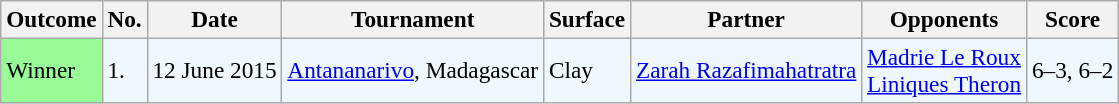<table class="sortable wikitable" style=font-size:97%>
<tr>
<th>Outcome</th>
<th>No.</th>
<th>Date</th>
<th>Tournament</th>
<th>Surface</th>
<th>Partner</th>
<th>Opponents</th>
<th>Score</th>
</tr>
<tr style="background:#f0f8ff;">
<td style="background:#98fb98;">Winner</td>
<td>1.</td>
<td>12 June 2015</td>
<td><a href='#'>Antananarivo</a>, Madagascar</td>
<td>Clay</td>
<td> <a href='#'>Zarah Razafimahatratra</a></td>
<td> <a href='#'>Madrie Le Roux</a> <br>  <a href='#'>Liniques Theron</a></td>
<td>6–3, 6–2</td>
</tr>
</table>
